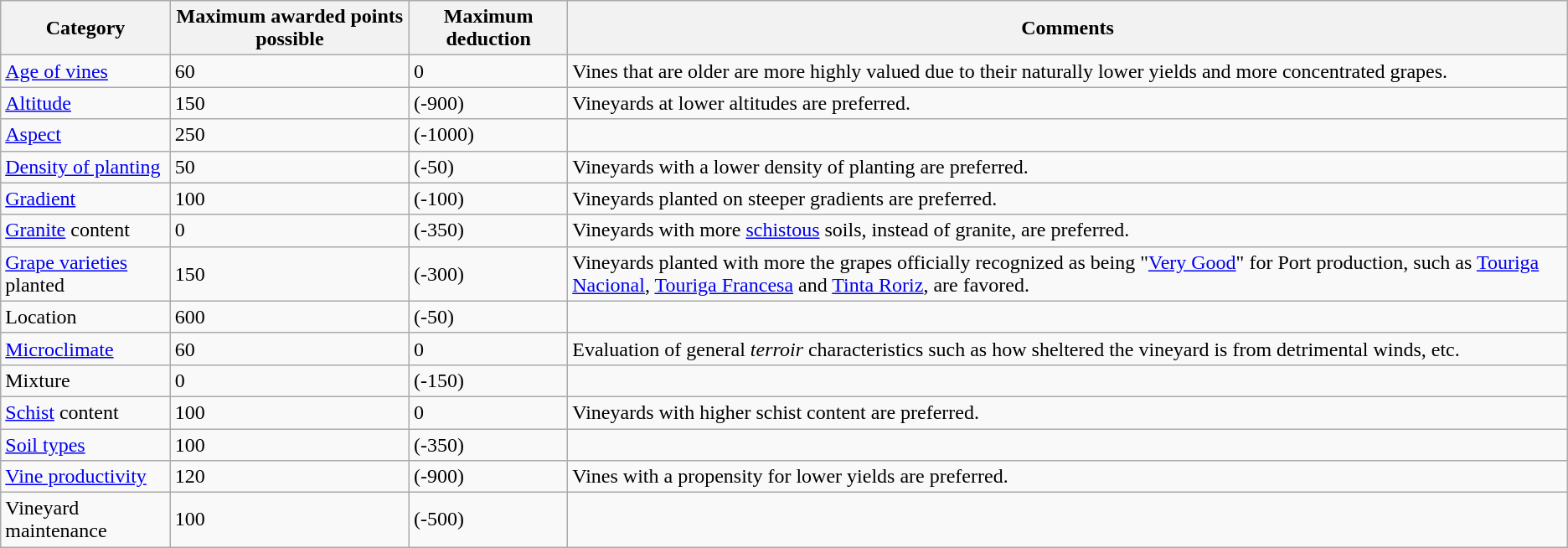<table class="wikitable sortable">
<tr>
<th>Category</th>
<th>Maximum awarded points possible</th>
<th>Maximum deduction</th>
<th>Comments</th>
</tr>
<tr>
<td><a href='#'>Age of vines</a></td>
<td>60</td>
<td>0</td>
<td>Vines that are older are more highly valued due to their naturally lower yields and more concentrated grapes.</td>
</tr>
<tr>
<td><a href='#'>Altitude</a></td>
<td>150</td>
<td>(-900)</td>
<td>Vineyards at lower altitudes are preferred.</td>
</tr>
<tr>
<td><a href='#'>Aspect</a></td>
<td>250</td>
<td>(-1000)</td>
<td></td>
</tr>
<tr>
<td><a href='#'>Density of planting</a></td>
<td>50</td>
<td>(-50)</td>
<td>Vineyards with a lower density of planting are preferred.</td>
</tr>
<tr>
<td><a href='#'>Gradient</a></td>
<td>100</td>
<td>(-100)</td>
<td>Vineyards planted on steeper gradients are preferred.</td>
</tr>
<tr>
<td><a href='#'>Granite</a> content</td>
<td>0</td>
<td>(-350)</td>
<td>Vineyards with more <a href='#'>schistous</a> soils, instead of granite, are preferred.</td>
</tr>
<tr>
<td><a href='#'>Grape varieties</a> planted</td>
<td>150</td>
<td>(-300)</td>
<td>Vineyards planted with more the grapes officially recognized as being "<a href='#'>Very Good</a>" for Port production, such as <a href='#'>Touriga Nacional</a>, <a href='#'>Touriga Francesa</a> and <a href='#'>Tinta Roriz</a>, are favored.</td>
</tr>
<tr>
<td>Location</td>
<td>600</td>
<td>(-50)</td>
<td></td>
</tr>
<tr>
<td><a href='#'>Microclimate</a></td>
<td>60</td>
<td>0</td>
<td>Evaluation of general <em>terroir</em> characteristics such as how sheltered the vineyard is from detrimental winds, etc.</td>
</tr>
<tr>
<td>Mixture</td>
<td>0</td>
<td>(-150)</td>
<td></td>
</tr>
<tr>
<td><a href='#'>Schist</a> content</td>
<td>100</td>
<td>0</td>
<td>Vineyards with higher schist content are preferred.</td>
</tr>
<tr>
<td><a href='#'>Soil types</a></td>
<td>100</td>
<td>(-350)</td>
<td></td>
</tr>
<tr>
<td><a href='#'>Vine productivity</a></td>
<td>120</td>
<td>(-900)</td>
<td>Vines with a propensity for lower yields are preferred.</td>
</tr>
<tr>
<td>Vineyard maintenance</td>
<td>100</td>
<td>(-500)</td>
<td></td>
</tr>
</table>
